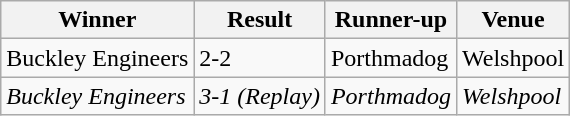<table class="wikitable">
<tr>
<th>Winner</th>
<th>Result</th>
<th>Runner-up</th>
<th>Venue</th>
</tr>
<tr>
<td>Buckley Engineers</td>
<td>2-2</td>
<td>Porthmadog</td>
<td>Welshpool</td>
</tr>
<tr>
<td><em>Buckley Engineers</em></td>
<td><em>3-1 (Replay)</em></td>
<td><em>Porthmadog</em></td>
<td><em>Welshpool</em></td>
</tr>
</table>
